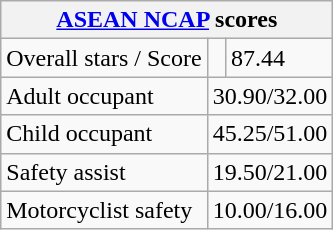<table class="wikitable">
<tr>
<th colspan="3"><a href='#'>ASEAN NCAP</a> scores</th>
</tr>
<tr>
<td>Overall stars / Score</td>
<td></td>
<td>87.44</td>
</tr>
<tr>
<td>Adult occupant</td>
<td colspan="2">30.90/32.00</td>
</tr>
<tr>
<td>Child occupant</td>
<td colspan="2">45.25/51.00</td>
</tr>
<tr>
<td>Safety assist</td>
<td colspan="2">19.50/21.00</td>
</tr>
<tr>
<td>Motorcyclist safety</td>
<td colspan="2">10.00/16.00</td>
</tr>
</table>
